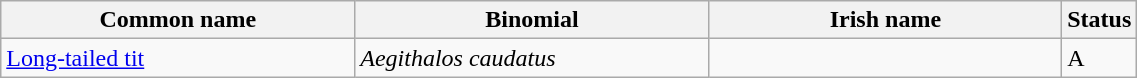<table width=60% class="wikitable">
<tr>
<th width=32%>Common name</th>
<th width=32%>Binomial</th>
<th width=32%>Irish name</th>
<th width=4%>Status</th>
</tr>
<tr>
<td><a href='#'>Long-tailed tit</a></td>
<td><em>Aegithalos caudatus</em></td>
<td></td>
<td>A</td>
</tr>
</table>
